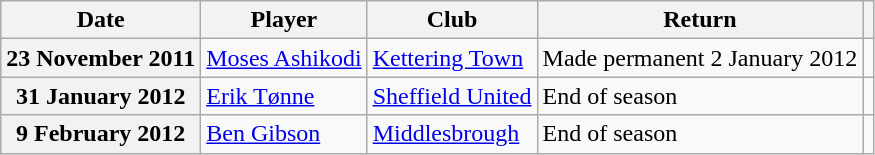<table class="wikitable plainrowheaders">
<tr>
<th scope=col>Date</th>
<th scope=col>Player</th>
<th scope=col>Club</th>
<th scope=col>Return</th>
<th scope=col class=unsortable></th>
</tr>
<tr>
<th scope=row>23 November 2011</th>
<td><a href='#'>Moses Ashikodi</a></td>
<td><a href='#'>Kettering Town</a></td>
<td>Made permanent 2 January 2012</td>
<td style="text-align:center;"></td>
</tr>
<tr>
<th scope=row>31 January 2012</th>
<td><a href='#'>Erik Tønne</a></td>
<td><a href='#'>Sheffield United</a></td>
<td>End of season</td>
<td style="text-align:center;"></td>
</tr>
<tr>
<th scope=row>9 February 2012</th>
<td><a href='#'>Ben Gibson</a></td>
<td><a href='#'>Middlesbrough</a></td>
<td>End of season</td>
<td style="text-align:center;"></td>
</tr>
</table>
